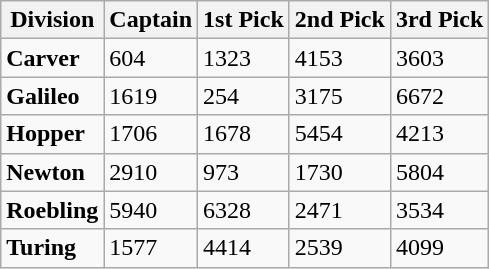<table class="wikitable">
<tr>
<th><strong>Division</strong></th>
<th>Captain</th>
<th>1st Pick</th>
<th>2nd Pick</th>
<th>3rd Pick</th>
</tr>
<tr>
<td><strong>Carver</strong></td>
<td>604</td>
<td>1323</td>
<td>4153</td>
<td>3603</td>
</tr>
<tr>
<td><strong>Galileo</strong></td>
<td>1619</td>
<td>254</td>
<td>3175</td>
<td>6672</td>
</tr>
<tr>
<td><strong>Hopper</strong></td>
<td>1706</td>
<td>1678</td>
<td>5454</td>
<td>4213</td>
</tr>
<tr>
<td><strong>Newton</strong></td>
<td>2910</td>
<td>973</td>
<td>1730</td>
<td>5804</td>
</tr>
<tr>
<td><strong>Roebling</strong></td>
<td>5940</td>
<td>6328</td>
<td>2471</td>
<td>3534</td>
</tr>
<tr>
<td><strong>Turing</strong></td>
<td>1577</td>
<td>4414</td>
<td>2539</td>
<td>4099</td>
</tr>
</table>
